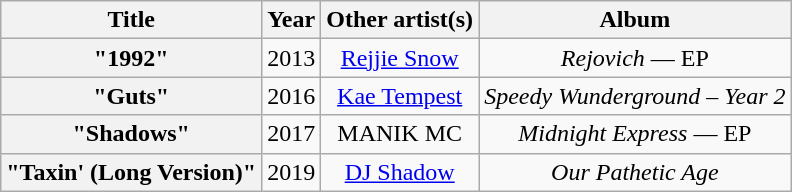<table class="wikitable plainrowheaders" style="text-align:center;">
<tr>
<th scope="col">Title</th>
<th scope="col">Year</th>
<th scope="col">Other artist(s)</th>
<th scope="col">Album</th>
</tr>
<tr>
<th scope="row">"1992"</th>
<td>2013</td>
<td><a href='#'>Rejjie Snow</a></td>
<td><em>Rejovich</em> — EP</td>
</tr>
<tr>
<th scope="row">"Guts"</th>
<td>2016</td>
<td><a href='#'>Kae Tempest</a></td>
<td><em>Speedy Wunderground – Year 2</em></td>
</tr>
<tr>
<th scope="row">"Shadows"</th>
<td>2017</td>
<td>MANIK MC</td>
<td><em>Midnight Express</em> — EP</td>
</tr>
<tr>
<th scope="row">"Taxin' (Long Version)"</th>
<td>2019</td>
<td><a href='#'>DJ Shadow</a></td>
<td><em>Our Pathetic Age</em></td>
</tr>
</table>
